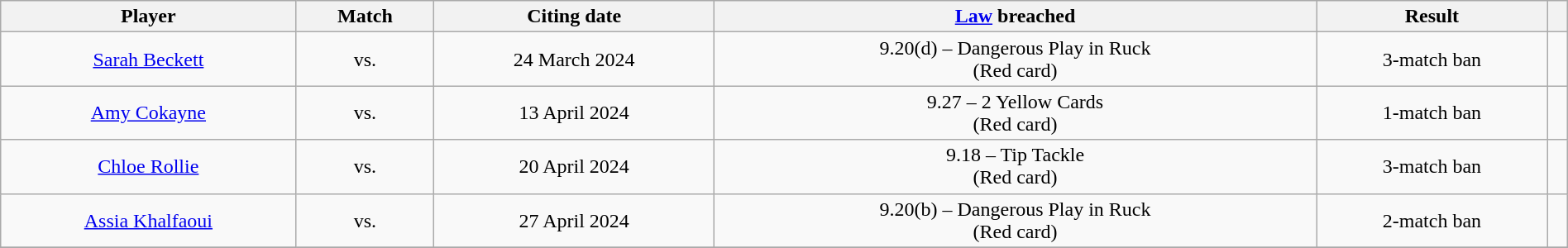<table class="wikitable sortable" style="text-align:center;width:100%">
<tr>
<th>Player</th>
<th>Match</th>
<th>Citing date</th>
<th><a href='#'>Law</a> breached</th>
<th>Result</th>
<th></th>
</tr>
<tr>
<td><a href='#'>Sarah Beckett</a></td>
<td> vs. <strong><em></em></strong></td>
<td>24 March 2024</td>
<td>9.20(d) – Dangerous Play in Ruck<br>(Red card)</td>
<td>3-match ban</td>
<td><br></td>
</tr>
<tr>
<td><a href='#'>Amy Cokayne</a></td>
<td> vs. <strong><em></em></strong></td>
<td>13 April 2024</td>
<td>9.27 – 2 Yellow Cards<br>(Red card)</td>
<td>1-match ban</td>
<td><br></td>
</tr>
<tr>
<td><a href='#'>Chloe Rollie</a></td>
<td> vs. <strong><em></em></strong></td>
<td>20 April 2024</td>
<td>9.18 – Tip Tackle<br>(Red card)</td>
<td>3-match ban</td>
<td><br></td>
</tr>
<tr>
<td><a href='#'>Assia Khalfaoui</a></td>
<td><strong><em></em></strong> vs. </td>
<td>27 April 2024</td>
<td>9.20(b) – Dangerous Play in Ruck<br>(Red card)</td>
<td>2-match ban</td>
<td><br></td>
</tr>
<tr>
</tr>
</table>
